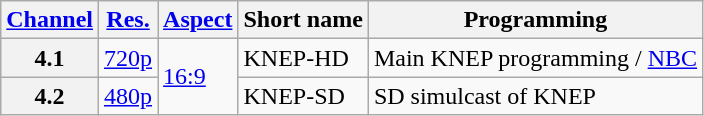<table class="wikitable">
<tr>
<th><a href='#'>Channel</a></th>
<th><a href='#'>Res.</a></th>
<th><a href='#'>Aspect</a></th>
<th>Short name</th>
<th>Programming</th>
</tr>
<tr>
<th scope = "row">4.1</th>
<td><a href='#'>720p</a></td>
<td rowspan="2"><a href='#'>16:9</a></td>
<td>KNEP-HD</td>
<td>Main KNEP programming / <a href='#'>NBC</a></td>
</tr>
<tr>
<th scope = "row">4.2</th>
<td><a href='#'>480p</a></td>
<td>KNEP-SD</td>
<td>SD simulcast of KNEP</td>
</tr>
</table>
